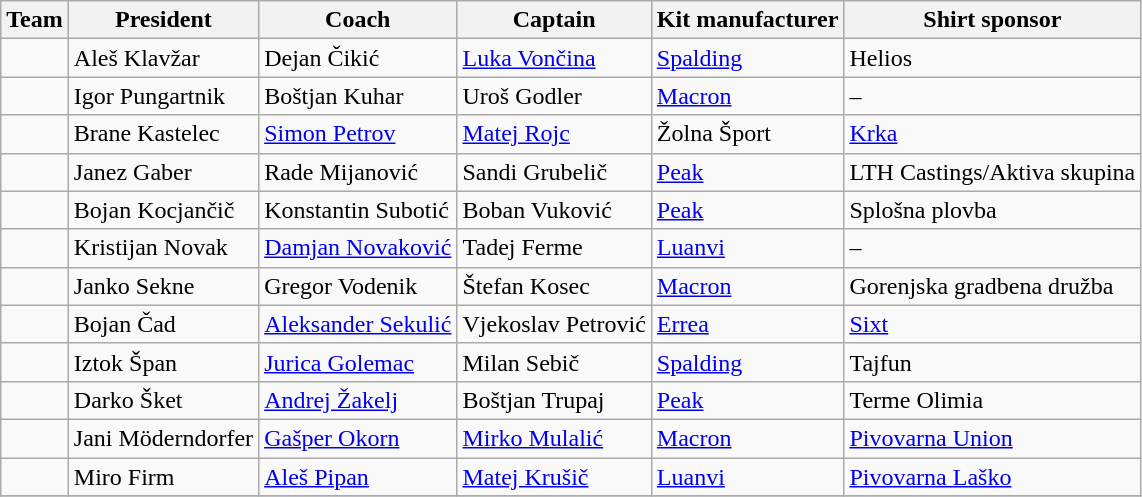<table class="wikitable sortable">
<tr>
<th>Team</th>
<th>President</th>
<th>Coach</th>
<th>Captain</th>
<th>Kit manufacturer</th>
<th>Shirt sponsor</th>
</tr>
<tr>
<td></td>
<td> Aleš Klavžar</td>
<td> Dejan Čikić</td>
<td> <a href='#'>Luka Vončina</a></td>
<td><a href='#'>Spalding</a></td>
<td>Helios</td>
</tr>
<tr>
<td></td>
<td> Igor Pungartnik</td>
<td> Boštjan Kuhar</td>
<td> Uroš Godler</td>
<td><a href='#'>Macron</a></td>
<td>–</td>
</tr>
<tr>
<td></td>
<td> Brane Kastelec</td>
<td> <a href='#'>Simon Petrov</a></td>
<td> <a href='#'>Matej Rojc</a></td>
<td>Žolna Šport</td>
<td><a href='#'>Krka</a></td>
</tr>
<tr>
<td></td>
<td> Janez Gaber</td>
<td> Rade Mijanović</td>
<td> Sandi Grubelič</td>
<td><a href='#'>Peak</a></td>
<td>LTH Castings/Aktiva skupina</td>
</tr>
<tr>
<td></td>
<td> Bojan Kocjančič</td>
<td> Konstantin Subotić</td>
<td> Boban Vuković</td>
<td><a href='#'>Peak</a></td>
<td>Splošna plovba</td>
</tr>
<tr>
<td></td>
<td> Kristijan Novak</td>
<td> <a href='#'>Damjan Novaković</a></td>
<td> Tadej Ferme</td>
<td><a href='#'>Luanvi</a></td>
<td>–</td>
</tr>
<tr>
<td></td>
<td> Janko Sekne</td>
<td> Gregor Vodenik</td>
<td> Štefan Kosec</td>
<td><a href='#'>Macron</a></td>
<td>Gorenjska gradbena družba</td>
</tr>
<tr>
<td></td>
<td> Bojan Čad</td>
<td> <a href='#'>Aleksander Sekulić</a></td>
<td> Vjekoslav Petrović</td>
<td><a href='#'>Errea</a></td>
<td><a href='#'>Sixt</a></td>
</tr>
<tr>
<td></td>
<td> Iztok Špan</td>
<td> <a href='#'>Jurica Golemac</a></td>
<td> Milan Sebič</td>
<td><a href='#'>Spalding</a></td>
<td>Tajfun</td>
</tr>
<tr>
<td></td>
<td> Darko Šket</td>
<td> <a href='#'>Andrej Žakelj</a></td>
<td> Boštjan Trupaj</td>
<td><a href='#'>Peak</a></td>
<td>Terme Olimia</td>
</tr>
<tr>
<td></td>
<td> Jani Möderndorfer</td>
<td> <a href='#'>Gašper Okorn</a></td>
<td> <a href='#'>Mirko Mulalić</a></td>
<td><a href='#'>Macron</a></td>
<td><a href='#'>Pivovarna Union</a></td>
</tr>
<tr>
<td></td>
<td> Miro Firm</td>
<td> <a href='#'>Aleš Pipan</a></td>
<td> <a href='#'>Matej Krušič</a></td>
<td><a href='#'>Luanvi</a></td>
<td><a href='#'>Pivovarna Laško</a></td>
</tr>
<tr>
</tr>
</table>
